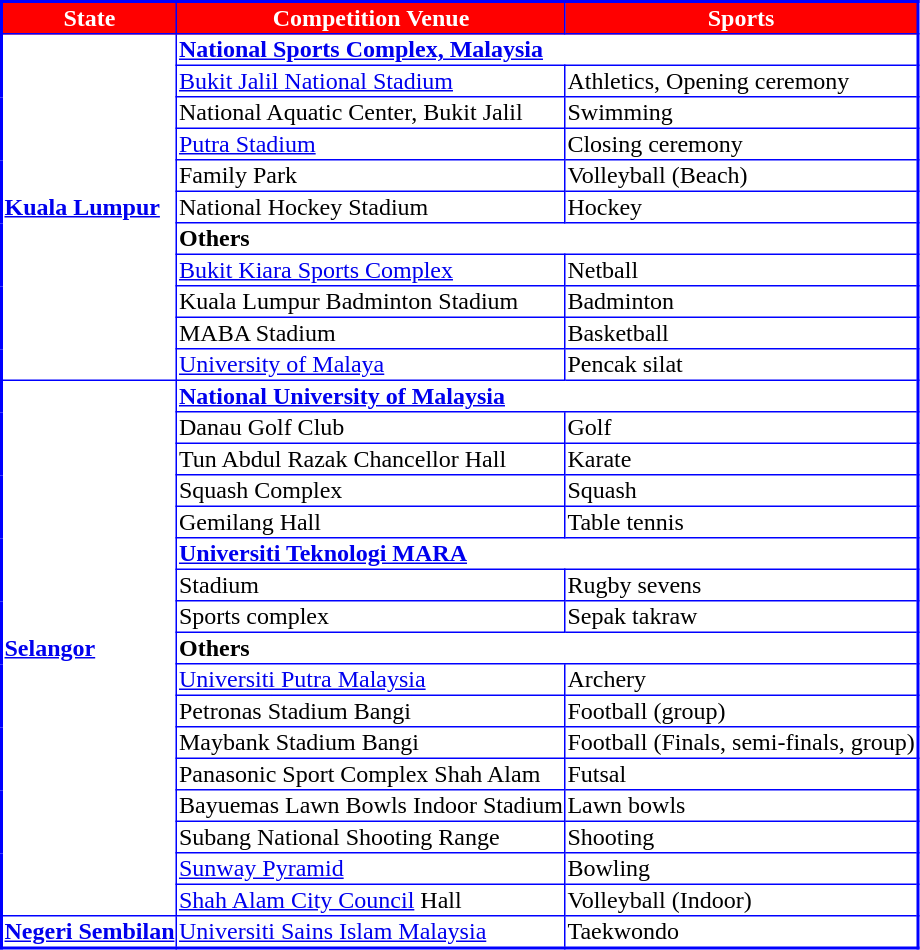<table border=1 style="border-collapse:collapse; text-align:left; font-size:100%; border:2px solid blue;">
<tr style="text-align:center; color:white; font-weight:bold; background:red;">
<td>State</td>
<td>Competition Venue</td>
<td>Sports</td>
</tr>
<tr>
<th rowspan=11><a href='#'>Kuala Lumpur</a></th>
<th colspan=2><a href='#'>National Sports Complex, Malaysia</a></th>
</tr>
<tr>
<td><a href='#'>Bukit Jalil National Stadium</a></td>
<td>Athletics, Opening ceremony</td>
</tr>
<tr>
<td>National Aquatic Center, Bukit Jalil</td>
<td>Swimming</td>
</tr>
<tr>
<td><a href='#'>Putra Stadium</a></td>
<td>Closing ceremony</td>
</tr>
<tr>
<td>Family Park</td>
<td>Volleyball (Beach)</td>
</tr>
<tr>
<td>National Hockey Stadium</td>
<td>Hockey</td>
</tr>
<tr>
<th colspan=2>Others</th>
</tr>
<tr>
<td><a href='#'>Bukit Kiara Sports Complex</a></td>
<td>Netball</td>
</tr>
<tr>
<td>Kuala Lumpur Badminton Stadium</td>
<td>Badminton</td>
</tr>
<tr>
<td>MABA Stadium</td>
<td>Basketball</td>
</tr>
<tr>
<td><a href='#'>University of Malaya</a></td>
<td>Pencak silat</td>
</tr>
<tr>
<th rowspan=17><a href='#'>Selangor</a></th>
<th colspan=2><a href='#'>National University of Malaysia</a></th>
</tr>
<tr>
<td>Danau Golf Club</td>
<td>Golf</td>
</tr>
<tr>
<td>Tun Abdul Razak Chancellor Hall</td>
<td>Karate</td>
</tr>
<tr>
<td>Squash Complex</td>
<td>Squash</td>
</tr>
<tr>
<td>Gemilang Hall</td>
<td>Table tennis</td>
</tr>
<tr>
<th colspan=2><a href='#'>Universiti Teknologi MARA</a></th>
</tr>
<tr>
<td>Stadium</td>
<td>Rugby sevens</td>
</tr>
<tr>
<td>Sports complex</td>
<td>Sepak takraw</td>
</tr>
<tr>
<th colspan=2>Others</th>
</tr>
<tr>
<td><a href='#'>Universiti Putra Malaysia</a></td>
<td>Archery</td>
</tr>
<tr>
<td>Petronas Stadium Bangi</td>
<td>Football (group)</td>
</tr>
<tr>
<td>Maybank Stadium Bangi</td>
<td>Football (Finals, semi-finals, group)</td>
</tr>
<tr>
<td>Panasonic Sport Complex Shah Alam</td>
<td>Futsal</td>
</tr>
<tr>
<td>Bayuemas Lawn Bowls Indoor Stadium</td>
<td>Lawn bowls</td>
</tr>
<tr>
<td>Subang National Shooting Range</td>
<td>Shooting</td>
</tr>
<tr>
<td><a href='#'>Sunway Pyramid</a></td>
<td>Bowling</td>
</tr>
<tr>
<td><a href='#'>Shah Alam City Council</a> Hall</td>
<td>Volleyball (Indoor)</td>
</tr>
<tr>
<th><a href='#'>Negeri Sembilan</a></th>
<td><a href='#'>Universiti Sains Islam Malaysia</a></td>
<td>Taekwondo</td>
</tr>
</table>
